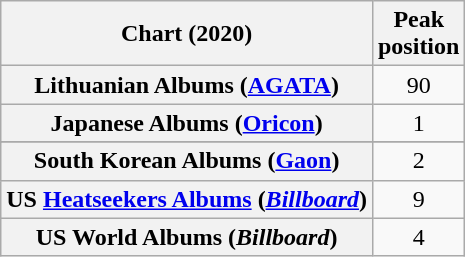<table class="wikitable sortable plainrowheaders" style="text-align:center">
<tr>
<th scope="col">Chart (2020)</th>
<th scope="col">Peak<br>position</th>
</tr>
<tr>
<th scope="row">Lithuanian Albums (<a href='#'>AGATA</a>)</th>
<td>90</td>
</tr>
<tr>
<th scope="row">Japanese Albums (<a href='#'>Oricon</a>)</th>
<td>1</td>
</tr>
<tr>
</tr>
<tr>
</tr>
<tr>
<th scope="row">South Korean Albums (<a href='#'>Gaon</a>)</th>
<td>2</td>
</tr>
<tr>
<th scope="row">US <a href='#'>Heatseekers Albums</a> (<em><a href='#'>Billboard</a></em>)</th>
<td>9</td>
</tr>
<tr>
<th scope="row">US World Albums (<em>Billboard</em>)</th>
<td>4</td>
</tr>
</table>
